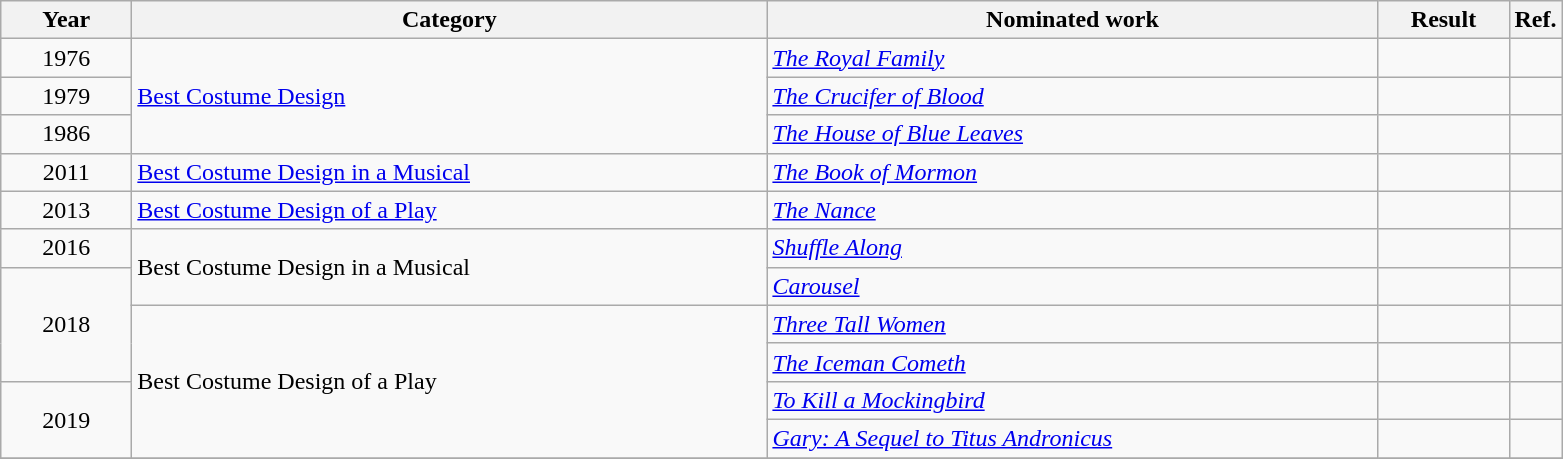<table class=wikitable>
<tr>
<th scope="col" style="width:5em;">Year</th>
<th scope="col" style="width:26em;">Category</th>
<th scope="col" style="width:25em;">Nominated work</th>
<th scope="col" style="width:5em;">Result</th>
<th>Ref.</th>
</tr>
<tr>
<td style="text-align:center;">1976</td>
<td rowspan="3"><a href='#'>Best Costume Design</a></td>
<td><em><a href='#'>The Royal Family</a></em></td>
<td></td>
<td></td>
</tr>
<tr>
<td style="text-align:center;">1979</td>
<td><em><a href='#'>The Crucifer of Blood</a></em></td>
<td></td>
<td></td>
</tr>
<tr>
<td style="text-align:center;">1986</td>
<td><em><a href='#'>The House of Blue Leaves</a></em></td>
<td></td>
<td></td>
</tr>
<tr>
<td style="text-align:center;">2011</td>
<td><a href='#'>Best Costume Design in a Musical</a></td>
<td><em><a href='#'>The Book of Mormon</a></em></td>
<td></td>
<td></td>
</tr>
<tr>
<td style="text-align:center;">2013</td>
<td><a href='#'>Best Costume Design of a Play</a></td>
<td><em><a href='#'>The Nance</a></em></td>
<td></td>
<td></td>
</tr>
<tr>
<td style="text-align:center;">2016</td>
<td rowspan="2">Best Costume Design in a Musical</td>
<td><em><a href='#'>Shuffle Along</a></em></td>
<td></td>
<td></td>
</tr>
<tr>
<td style="text-align:center;", rowspan="3">2018</td>
<td><em><a href='#'>Carousel</a></em></td>
<td></td>
<td></td>
</tr>
<tr>
<td rowspan="4">Best Costume Design of a Play</td>
<td><em><a href='#'>Three Tall Women</a></em></td>
<td></td>
<td></td>
</tr>
<tr>
<td><em><a href='#'>The Iceman Cometh</a></em></td>
<td></td>
<td></td>
</tr>
<tr>
<td style="text-align:center;", rowspan="2">2019</td>
<td><em><a href='#'>To Kill a Mockingbird</a></em></td>
<td></td>
<td></td>
</tr>
<tr>
<td><em><a href='#'>Gary: A Sequel to Titus Andronicus</a></em></td>
<td></td>
<td></td>
</tr>
<tr>
</tr>
</table>
